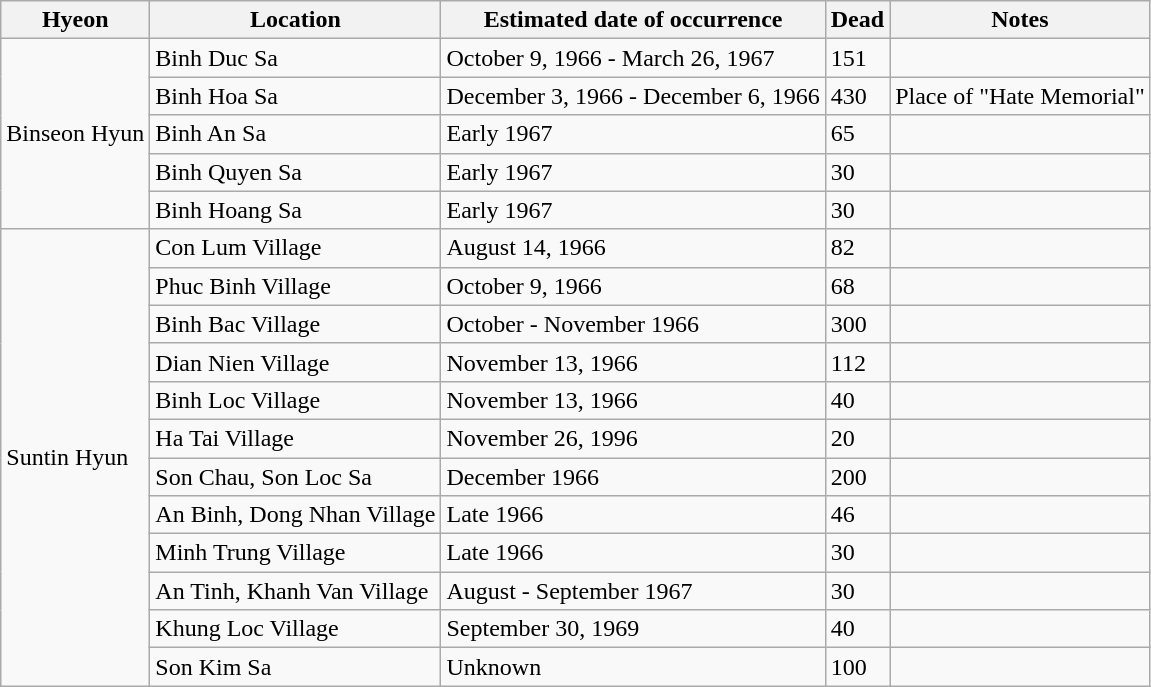<table class="wikitable">
<tr>
<th>Hyeon</th>
<th>Location</th>
<th>Estimated date of occurrence</th>
<th>Dead</th>
<th>Notes</th>
</tr>
<tr>
<td rowspan="5">Binseon Hyun</td>
<td>Binh Duc Sa</td>
<td>October 9, 1966 - March 26, 1967</td>
<td>151</td>
<td></td>
</tr>
<tr>
<td>Binh Hoa Sa</td>
<td>December 3, 1966 - December 6, 1966</td>
<td>430</td>
<td>Place of "Hate Memorial"</td>
</tr>
<tr>
<td>Binh An Sa</td>
<td>Early 1967</td>
<td>65</td>
<td></td>
</tr>
<tr>
<td>Binh Quyen Sa</td>
<td>Early 1967</td>
<td>30</td>
<td></td>
</tr>
<tr>
<td>Binh Hoang Sa</td>
<td>Early 1967</td>
<td>30</td>
<td></td>
</tr>
<tr>
<td rowspan="12">Suntin Hyun</td>
<td>Con Lum Village</td>
<td>August 14, 1966</td>
<td>82</td>
<td></td>
</tr>
<tr>
<td>Phuc Binh Village</td>
<td>October 9, 1966</td>
<td>68</td>
<td></td>
</tr>
<tr>
<td>Binh Bac Village</td>
<td>October - November 1966</td>
<td>300</td>
<td></td>
</tr>
<tr>
<td>Dian Nien Village</td>
<td>November 13, 1966</td>
<td>112</td>
<td></td>
</tr>
<tr>
<td>Binh Loc Village</td>
<td>November 13, 1966</td>
<td>40</td>
<td></td>
</tr>
<tr>
<td>Ha Tai Village</td>
<td>November 26, 1996</td>
<td>20</td>
<td></td>
</tr>
<tr>
<td>Son Chau, Son Loc Sa</td>
<td>December 1966</td>
<td>200</td>
<td></td>
</tr>
<tr>
<td>An Binh, Dong Nhan Village</td>
<td>Late 1966</td>
<td>46</td>
<td></td>
</tr>
<tr>
<td>Minh Trung Village</td>
<td>Late 1966</td>
<td>30</td>
<td></td>
</tr>
<tr>
<td>An Tinh, Khanh Van Village</td>
<td>August - September 1967</td>
<td>30</td>
<td></td>
</tr>
<tr>
<td>Khung Loc Village</td>
<td>September 30, 1969</td>
<td>40</td>
<td></td>
</tr>
<tr>
<td>Son Kim Sa</td>
<td>Unknown</td>
<td>100</td>
<td></td>
</tr>
</table>
